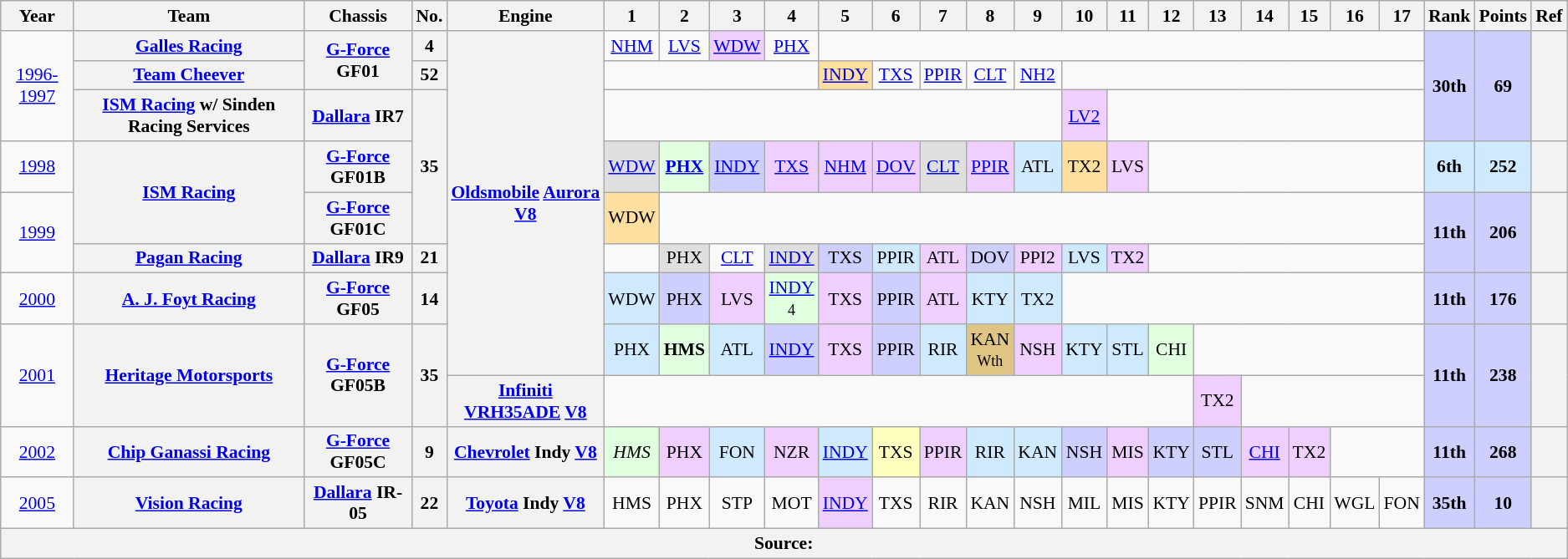<table class="wikitable" style="text-align:center; font-size:90%">
<tr>
<th>Year</th>
<th>Team</th>
<th>Chassis</th>
<th>No.</th>
<th>Engine</th>
<th>1</th>
<th>2</th>
<th>3</th>
<th>4</th>
<th>5</th>
<th>6</th>
<th>7</th>
<th>8</th>
<th>9</th>
<th>10</th>
<th>11</th>
<th>12</th>
<th>13</th>
<th>14</th>
<th>15</th>
<th>16</th>
<th>17</th>
<th>Rank</th>
<th>Points</th>
<th>Ref</th>
</tr>
<tr>
<td rowspan=3><a href='#'>1996-1997</a></td>
<th><a href='#'>Galles Racing</a></th>
<th rowspan=2><a href='#'>G-Force</a> GF01</th>
<th>4</th>
<th rowspan=8><a href='#'>Oldsmobile</a> <a href='#'>Aurora</a> <a href='#'>V8</a></th>
<td><a href='#'>NHM</a></td>
<td><a href='#'>LVS</a></td>
<td style="background:#EFCFFF;"><a href='#'>WDW</a><br></td>
<td><a href='#'>PHX</a></td>
<td colspan=13></td>
<td rowspan=3 style="background:#CFCFFF;"><strong>30th</strong></td>
<td rowspan=3 style="background:#CFCFFF;"><strong>69</strong></td>
<th rowspan=3></th>
</tr>
<tr>
<th><a href='#'>Team Cheever</a></th>
<th>52</th>
<td colspan=4></td>
<td style="background:#FFDF9F;"><a href='#'>INDY</a><br></td>
<td><a href='#'>TXS</a></td>
<td><a href='#'>PPIR</a></td>
<td><a href='#'>CLT</a></td>
<td><a href='#'>NH2</a></td>
<td colspan=8></td>
</tr>
<tr>
<th><a href='#'>ISM Racing</a> w/ Sinden Racing Services</th>
<th><a href='#'>Dallara</a> IR7</th>
<th rowspan=3>35</th>
<td colspan=9></td>
<td style="background:#EFCFFF;"><a href='#'>LV2</a><br></td>
<td colspan=7></td>
</tr>
<tr>
<td><a href='#'>1998</a></td>
<th rowspan=2><a href='#'>ISM Racing</a></th>
<th><a href='#'>G-Force</a> GF01B</th>
<td style="background:#DFDFDF;"><a href='#'>WDW</a><br></td>
<td style="background:#DFFFDF;"><strong><a href='#'>PHX</a></strong><br></td>
<td style="background:#CFCFFF;"><a href='#'>INDY</a><br></td>
<td style="background:#EFCFFF;"><a href='#'>TXS</a><br></td>
<td style="background:#EFCFFF;"><a href='#'>NHM</a><br></td>
<td style="background:#EFCFFF;"><a href='#'>DOV</a><br></td>
<td style="background:#DFDFDF;"><a href='#'>CLT</a><br></td>
<td style="background:#EFCFFF;"><a href='#'>PPIR</a><br></td>
<td style="background:#CFEAFF;">ATL<br></td>
<td style="background:#FFDF9F;">TX2<br></td>
<td style="background:#EFCFFF;">LVS<br></td>
<td colspan=6></td>
<th style="background:#CFEAFF;"><strong>6th</strong></th>
<th style="background:#CFEAFF;"><strong>252</strong></th>
<th></th>
</tr>
<tr>
<td rowspan=2><a href='#'>1999</a></td>
<th><a href='#'>G-Force</a> GF01C</th>
<td style="background:#FFDF9F;">WDW<br></td>
<td colspan=16></td>
<th rowspan=2 style="background:#CFCFFF;"><strong>11th</strong></th>
<th rowspan=2 style="background:#CFCFFF;"><strong>206</strong></th>
<th rowspan=2></th>
</tr>
<tr>
<th><a href='#'>Pagan Racing</a></th>
<th><a href='#'>Dallara</a> IR9</th>
<th>21</th>
<td></td>
<td style="background:#DFDFDF;">PHX<br></td>
<td><a href='#'>CLT</a><br></td>
<td style="background:#DFDFDF;"><a href='#'>INDY</a><br></td>
<td style="background:#CFCFFF;">TXS<br></td>
<td style="background:#CFEAFF;">PPIR<br></td>
<td style="background:#EFCFFF;">ATL<br></td>
<td style="background:#CFCFFF;">DOV<br></td>
<td style="background:#EFCFFF;">PPI2<br></td>
<td style="background:#CFEAFF;">LVS<br></td>
<td style="background:#EFCFFF;">TX2<br></td>
<td colspan=6></td>
</tr>
<tr>
<td><a href='#'>2000</a></td>
<th><a href='#'>A. J. Foyt Racing</a></th>
<th><a href='#'>G-Force</a> GF05</th>
<th>14</th>
<td style="background:#CFEAFF;">WDW<br></td>
<td style="background:#CFCFFF;">PHX<br></td>
<td style="background:#EFCFFF;">LVS<br></td>
<td style="background:#DFFFDF;"><a href='#'>INDY</a><br><small>4<br></small></td>
<td style="background:#EFCFFF;">TXS<br></td>
<td style="background:#CFCFFF;">PPIR<br></td>
<td style="background:#EFCFFF;">ATL<br></td>
<td style="background:#CFEAFF;">KTY<br></td>
<td style="background:#CFEAFF;">TX2<br></td>
<td colspan=8></td>
<th style="background:#CFCFFF;"><strong>11th</strong></th>
<th style="background:#CFCFFF;"><strong>176</strong></th>
<th></th>
</tr>
<tr>
<td rowspan=2><a href='#'>2001</a></td>
<th rowspan=2><a href='#'>Heritage Motorsports</a></th>
<th rowspan=2><a href='#'>G-Force</a> GF05B</th>
<th rowspan=2>35</th>
<td style="background:#CFEAFF;">PHX<br></td>
<td style="background:#DFFFDF;"><strong>HMS</strong><br></td>
<td style="background:#CFEAFF;">ATL<br></td>
<td style="background:#CFCFFF;"><a href='#'>INDY</a><br></td>
<td style="background:#EFCFFF;">TXS<br></td>
<td style="background:#CFCFFF;">PPIR<br></td>
<td style="background:#CFEAFF;">RIR<br></td>
<td style="background:#DFC484;">KAN<br><small>Wth</small></td>
<td style="background:#EFCFFF;">NSH<br></td>
<td style="background:#CFEAFF;">KTY<br></td>
<td style="background:#CFEAFF;">STL<br></td>
<td style="background:#DFFFDF;">CHI<br></td>
<td colspan=5></td>
<th rowspan=2 style="background:#CFCFFF;"><strong>11th</strong></th>
<th rowspan=2 style="background:#CFCFFF;"><strong>238</strong></th>
<th rowspan=2></th>
</tr>
<tr>
<th><a href='#'>Infiniti</a> <a href='#'>VRH35ADE</a> <a href='#'>V8</a></th>
<td colspan=12></td>
<td style="background:#EFCFFF;">TX2<br></td>
<td colspan=4></td>
</tr>
<tr>
<td><a href='#'>2002</a></td>
<th><a href='#'>Chip Ganassi Racing</a></th>
<th><a href='#'>G-Force</a> GF05C</th>
<th>9</th>
<th><a href='#'>Chevrolet</a> Indy <a href='#'>V8</a></th>
<td style="background:#DFFFDF;"><em>HMS</em><br></td>
<td style="background:#EFCFFF;">PHX<br></td>
<td style="background:#CFEAFF;">FON<br></td>
<td style="background:#EFCFFF;">NZR<br></td>
<td style="background:#CFEAFF;"><a href='#'>INDY</a><br></td>
<td style="background:#FFFFBF;">TXS<br></td>
<td style="background:#EFCFFF;">PPIR<br></td>
<td style="background:#CFEAFF;">RIR<br></td>
<td style="background:#CFEAFF;">KAN<br></td>
<td style="background:#CFCFFF;">NSH<br></td>
<td style="background:#EFCFFF;">MIS<br></td>
<td style="background:#CFCFFF;">KTY<br></td>
<td style="background:#CFCFFF;">STL<br></td>
<td style="background:#EFCFFF;"><a href='#'>CHI</a><br></td>
<td style="background:#EFCFFF;">TX2<br></td>
<td colspan=2></td>
<th style="background:#CFCFFF;"><strong>11th</strong></th>
<th style="background:#CFCFFF;"><strong>268</strong></th>
<th></th>
</tr>
<tr>
<td><a href='#'>2005</a></td>
<th><a href='#'>Vision Racing</a></th>
<th><a href='#'>Dallara</a> IR-05</th>
<th>22</th>
<th><a href='#'>Toyota</a> Indy <a href='#'>V8</a></th>
<td>HMS</td>
<td>PHX</td>
<td>STP</td>
<td>MOT</td>
<td style="background:#EFCFFF;"><a href='#'>INDY</a><br></td>
<td>TXS</td>
<td>RIR</td>
<td>KAN</td>
<td>NSH</td>
<td>MIL</td>
<td>MIS</td>
<td>KTY</td>
<td>PPIR</td>
<td>SNM</td>
<td>CHI</td>
<td>WGL</td>
<td>FON</td>
<th style="background:#CFCFFF;"><strong>35th</strong></th>
<th style="background:#CFCFFF;"><strong>10</strong></th>
<th></th>
</tr>
<tr>
<th colspan=25>Source:</th>
</tr>
</table>
